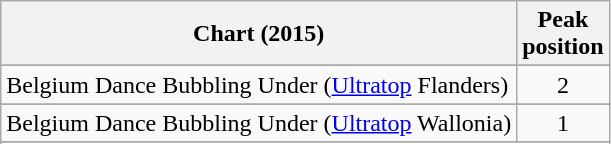<table class="wikitable sortable">
<tr>
<th scope="col">Chart (2015)</th>
<th scope="col">Peak<br>position</th>
</tr>
<tr>
</tr>
<tr>
</tr>
<tr>
</tr>
<tr>
<td>Belgium Dance Bubbling Under (<a href='#'>Ultratop</a> Flanders)</td>
<td align=center>2</td>
</tr>
<tr>
</tr>
<tr>
</tr>
<tr>
<td>Belgium Dance Bubbling Under (<a href='#'>Ultratop</a> Wallonia)</td>
<td align=center>1</td>
</tr>
<tr>
</tr>
<tr>
</tr>
<tr>
</tr>
<tr>
</tr>
<tr>
</tr>
<tr>
</tr>
<tr>
</tr>
</table>
